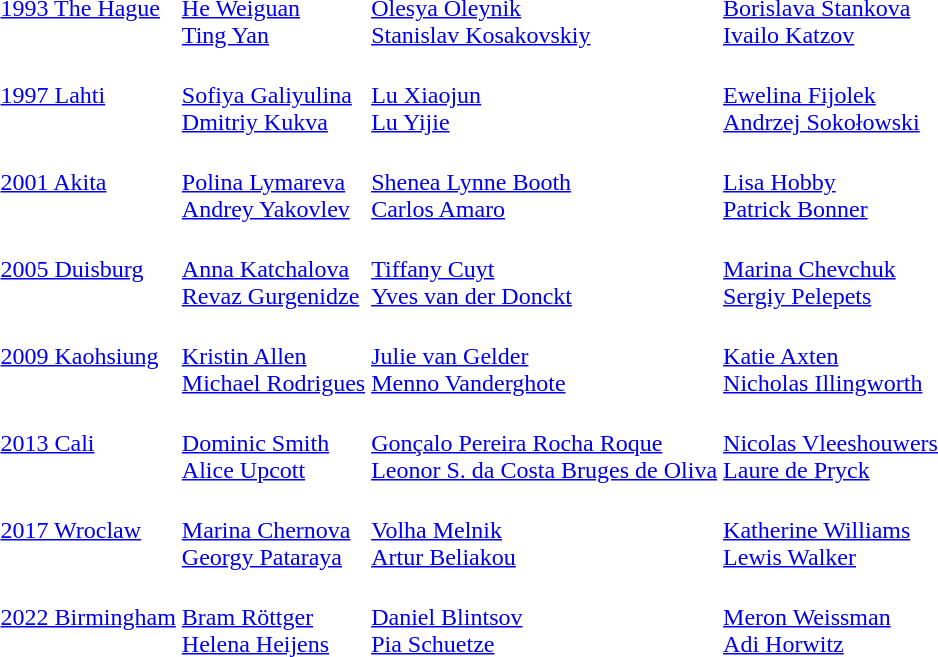<table>
<tr>
<td><a href='#'>1993 The Hague</a></td>
<td><br><a href='#'>He Weiguan</a><br><a href='#'>Ting Yan</a></td>
<td><br><a href='#'>Olesya Oleynik</a><br><a href='#'>Stanislav Kosakovskiy</a></td>
<td><br><a href='#'>Borislava Stankova</a><br><a href='#'>Ivailo Katzov</a></td>
</tr>
<tr>
<td><a href='#'>1997 Lahti</a></td>
<td><br><a href='#'>Sofiya Galiyulina</a><br><a href='#'>Dmitriy Kukva</a></td>
<td><br><a href='#'>Lu Xiaojun</a><br><a href='#'>Lu Yijie</a></td>
<td><br><a href='#'>Ewelina Fijolek</a><br><a href='#'>Andrzej Sokołowski</a></td>
</tr>
<tr>
<td><a href='#'>2001 Akita</a></td>
<td><br><a href='#'>Polina Lymareva</a><br><a href='#'>Andrey Yakovlev</a></td>
<td><br><a href='#'>Shenea Lynne Booth</a><br><a href='#'>Carlos Amaro</a></td>
<td><br><a href='#'>Lisa Hobby</a><br><a href='#'>Patrick Bonner</a></td>
</tr>
<tr>
<td><a href='#'>2005 Duisburg</a></td>
<td><br><a href='#'>Anna Katchalova</a><br><a href='#'>Revaz Gurgenidze</a></td>
<td><br><a href='#'>Tiffany Cuyt</a><br><a href='#'>Yves van der Donckt</a></td>
<td><br><a href='#'>Marina Chevchuk</a><br><a href='#'>Sergiy Pelepets</a></td>
</tr>
<tr>
<td><a href='#'>2009 Kaohsiung</a></td>
<td><br><a href='#'>Kristin Allen</a><br><a href='#'>Michael Rodrigues</a></td>
<td><br><a href='#'>Julie van Gelder</a><br><a href='#'>Menno Vanderghote</a></td>
<td><br><a href='#'>Katie Axten</a><br><a href='#'>Nicholas Illingworth</a></td>
</tr>
<tr>
<td><a href='#'>2013 Cali</a></td>
<td><br><a href='#'>Dominic Smith</a><br><a href='#'>Alice Upcott</a></td>
<td><br><a href='#'>Gonçalo Pereira Rocha Roque</a><br><a href='#'>Leonor S. da Costa Bruges de Oliva</a></td>
<td><br><a href='#'>Nicolas Vleeshouwers</a><br><a href='#'>Laure de Pryck</a></td>
</tr>
<tr>
<td><a href='#'>2017 Wroclaw</a></td>
<td><br><a href='#'>Marina Chernova</a><br><a href='#'>Georgy Pataraya</a></td>
<td><br><a href='#'>Volha Melnik</a><br><a href='#'>Artur Beliakou</a></td>
<td><br><a href='#'>Katherine Williams</a><br><a href='#'>Lewis Walker</a></td>
</tr>
<tr>
<td><a href='#'>2022 Birmingham</a></td>
<td><br><a href='#'>Bram Röttger</a> <br> <a href='#'>Helena Heijens</a></td>
<td><br><a href='#'>Daniel Blintsov</a> <br> <a href='#'>Pia Schuetze</a></td>
<td><br><a href='#'>Meron Weissman</a> <br> <a href='#'>Adi Horwitz</a></td>
</tr>
</table>
